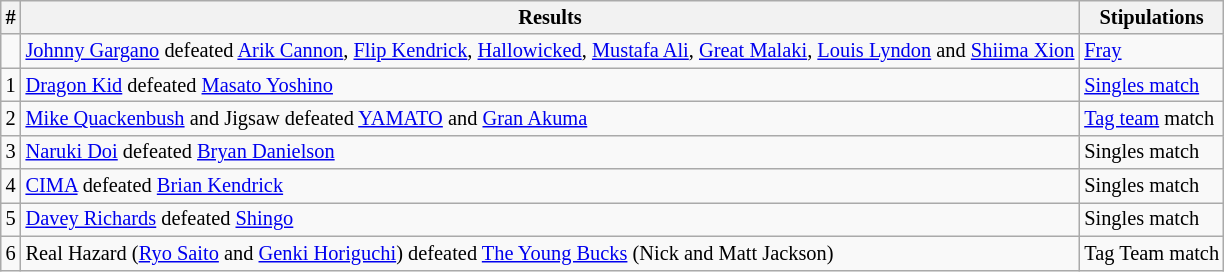<table style="font-size: 85%" class="wikitable">
<tr>
<th><strong>#</strong></th>
<th><strong>Results</strong></th>
<th><strong>Stipulations</strong><br></th>
</tr>
<tr>
<td></td>
<td><a href='#'>Johnny Gargano</a> defeated <a href='#'>Arik Cannon</a>, <a href='#'>Flip Kendrick</a>, <a href='#'>Hallowicked</a>, <a href='#'>Mustafa Ali</a>, <a href='#'>Great Malaki</a>, <a href='#'>Louis Lyndon</a> and <a href='#'>Shiima Xion</a></td>
<td><a href='#'>Fray</a></td>
</tr>
<tr>
<td>1</td>
<td><a href='#'>Dragon Kid</a> defeated <a href='#'>Masato Yoshino</a></td>
<td><a href='#'>Singles match</a></td>
</tr>
<tr>
<td>2</td>
<td><a href='#'>Mike Quackenbush</a> and Jigsaw defeated <a href='#'>YAMATO</a> and <a href='#'>Gran Akuma</a></td>
<td><a href='#'>Tag team</a> match</td>
</tr>
<tr>
<td>3</td>
<td><a href='#'>Naruki Doi</a> defeated <a href='#'>Bryan Danielson</a></td>
<td>Singles match</td>
</tr>
<tr>
<td>4</td>
<td><a href='#'>CIMA</a> defeated <a href='#'>Brian Kendrick</a></td>
<td>Singles match</td>
</tr>
<tr>
<td>5</td>
<td><a href='#'>Davey Richards</a> defeated <a href='#'>Shingo</a></td>
<td>Singles match</td>
</tr>
<tr>
<td>6</td>
<td>Real Hazard (<a href='#'>Ryo Saito</a> and <a href='#'>Genki Horiguchi</a>) defeated <a href='#'>The Young Bucks</a> (Nick and Matt Jackson)</td>
<td>Tag Team match</td>
</tr>
</table>
